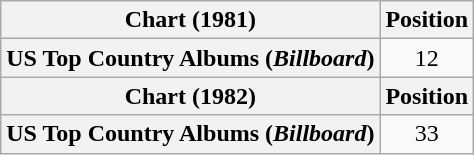<table class="wikitable plainrowheaders" style="text-align:center">
<tr>
<th scope="col">Chart (1981)</th>
<th scope="col">Position</th>
</tr>
<tr>
<th scope="row">US Top Country Albums (<em>Billboard</em>)</th>
<td>12</td>
</tr>
<tr>
<th scope="col">Chart (1982)</th>
<th scope="col">Position</th>
</tr>
<tr>
<th scope="row">US Top Country Albums (<em>Billboard</em>)</th>
<td>33</td>
</tr>
</table>
